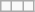<table class="wikitable mw-collapsible">
<tr>
<td></td>
<td></td>
<td></td>
</tr>
</table>
